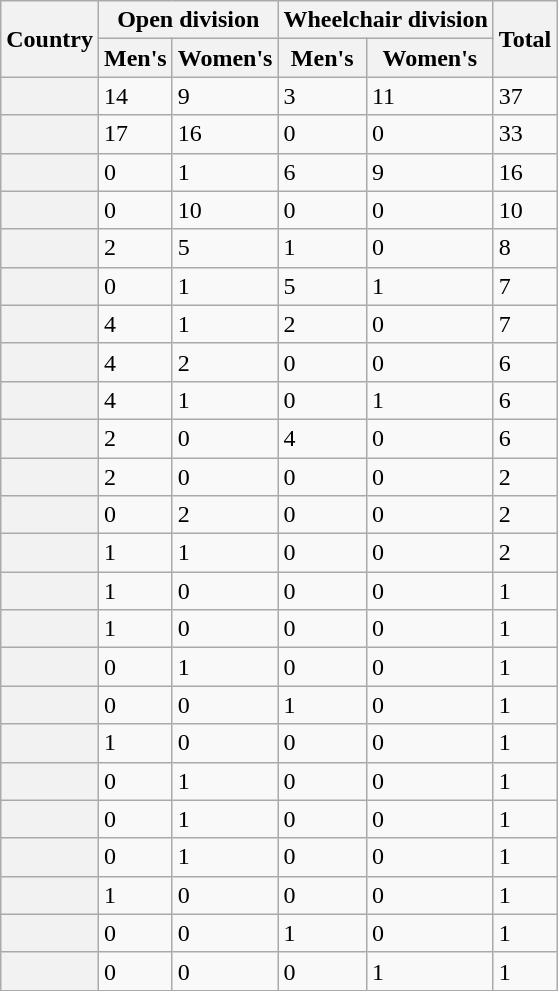<table class="wikitable sortable plainrowheaders">
<tr>
<th scope="col" rowspan="2">Country</th>
<th scope="col" class="unsortable" colspan="2">Open division</th>
<th scope="col" class="unsortable" colspan="2">Wheelchair division</th>
<th scope="col" rowspan="2">Total</th>
</tr>
<tr>
<th scope="col">Men's</th>
<th scope="col">Women's</th>
<th scope="col">Men's</th>
<th scope="col">Women's</th>
</tr>
<tr>
<th scope="row"></th>
<td>14</td>
<td>9</td>
<td>3</td>
<td>11</td>
<td>37</td>
</tr>
<tr>
<th scope="row"></th>
<td>17</td>
<td>16</td>
<td>0</td>
<td>0</td>
<td>33</td>
</tr>
<tr>
<th scope="row"></th>
<td>0</td>
<td>1</td>
<td>6</td>
<td>9</td>
<td>16</td>
</tr>
<tr>
<th scope="row"></th>
<td>0</td>
<td>10</td>
<td>0</td>
<td>0</td>
<td>10</td>
</tr>
<tr>
<th scope="row"></th>
<td>2</td>
<td>5</td>
<td>1</td>
<td>0</td>
<td>8</td>
</tr>
<tr>
<th scope="row"></th>
<td>0</td>
<td>1</td>
<td>5</td>
<td>1</td>
<td>7</td>
</tr>
<tr>
<th scope="row"></th>
<td>4</td>
<td>1</td>
<td>2</td>
<td>0</td>
<td>7</td>
</tr>
<tr>
<th scope="row"></th>
<td>4</td>
<td>2</td>
<td>0</td>
<td>0</td>
<td>6</td>
</tr>
<tr>
<th scope="row"></th>
<td>4</td>
<td>1</td>
<td>0</td>
<td>1</td>
<td>6</td>
</tr>
<tr>
<th scope="row"></th>
<td>2</td>
<td>0</td>
<td>4</td>
<td>0</td>
<td>6</td>
</tr>
<tr>
<th scope="row"></th>
<td>2</td>
<td>0</td>
<td>0</td>
<td>0</td>
<td>2</td>
</tr>
<tr>
<th scope="row"></th>
<td>0</td>
<td>2</td>
<td>0</td>
<td>0</td>
<td>2</td>
</tr>
<tr>
<th scope="row"></th>
<td>1</td>
<td>1</td>
<td>0</td>
<td>0</td>
<td>2</td>
</tr>
<tr>
<th scope="row"></th>
<td>1</td>
<td>0</td>
<td>0</td>
<td>0</td>
<td>1</td>
</tr>
<tr>
<th scope="row"></th>
<td>1</td>
<td>0</td>
<td>0</td>
<td>0</td>
<td>1</td>
</tr>
<tr>
<th scope="row"></th>
<td>0</td>
<td>1</td>
<td>0</td>
<td>0</td>
<td>1</td>
</tr>
<tr>
<th scope="row"></th>
<td>0</td>
<td>0</td>
<td>1</td>
<td>0</td>
<td>1</td>
</tr>
<tr>
<th scope="row"></th>
<td>1</td>
<td>0</td>
<td>0</td>
<td>0</td>
<td>1</td>
</tr>
<tr>
<th scope="row"></th>
<td>0</td>
<td>1</td>
<td>0</td>
<td>0</td>
<td>1</td>
</tr>
<tr>
<th scope="row"></th>
<td>0</td>
<td>1</td>
<td>0</td>
<td>0</td>
<td>1</td>
</tr>
<tr>
<th scope="row"></th>
<td>0</td>
<td>1</td>
<td>0</td>
<td>0</td>
<td>1</td>
</tr>
<tr>
<th scope="row"></th>
<td>1</td>
<td>0</td>
<td>0</td>
<td>0</td>
<td>1</td>
</tr>
<tr>
<th scope="row"></th>
<td>0</td>
<td>0</td>
<td>1</td>
<td>0</td>
<td>1</td>
</tr>
<tr>
<th scope="row"></th>
<td>0</td>
<td>0</td>
<td>0</td>
<td>1</td>
<td>1</td>
</tr>
</table>
